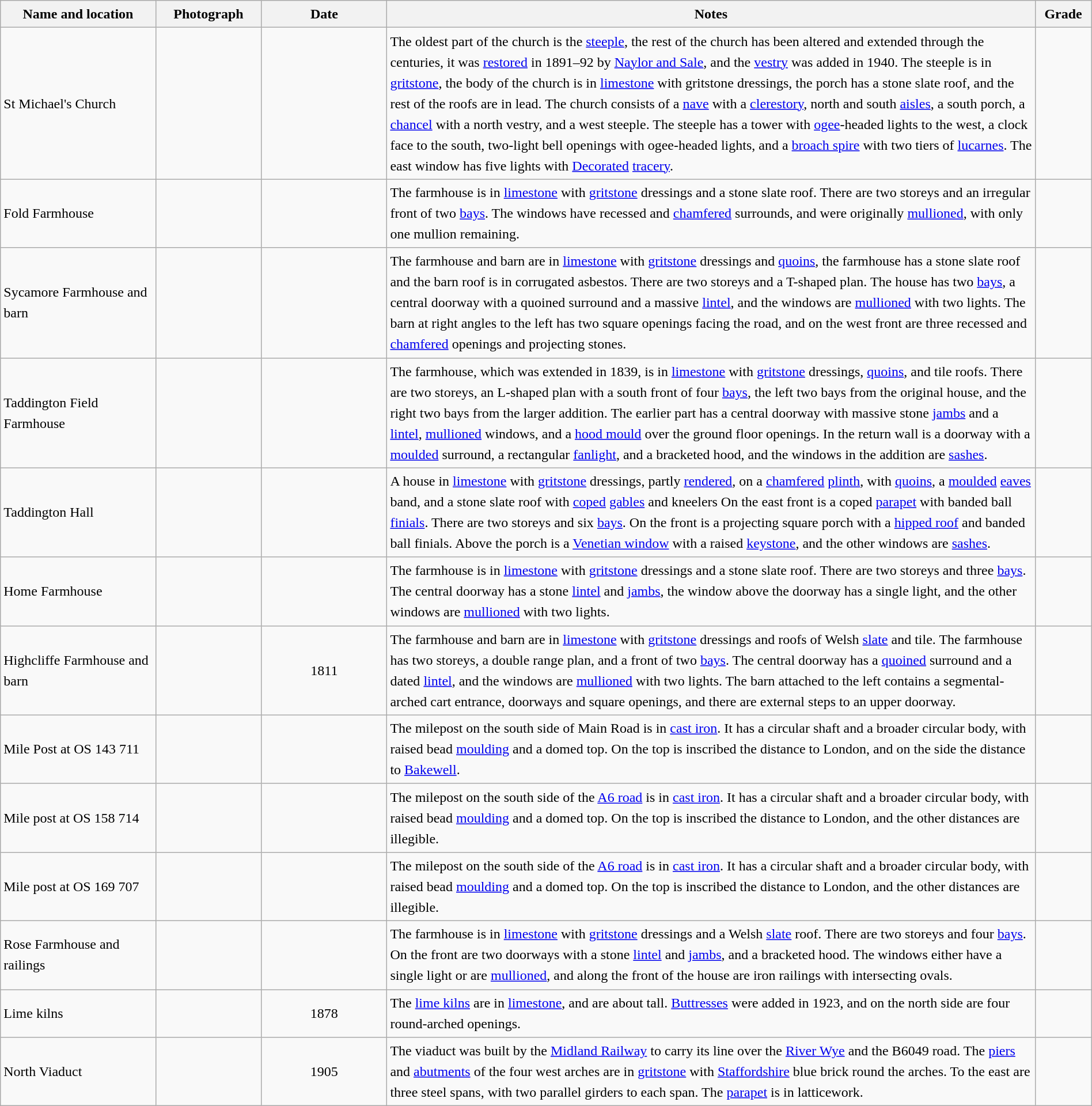<table class="wikitable sortable plainrowheaders" style="width:100%; border:0; text-align:left; line-height:150%;">
<tr>
<th scope="col"  style="width:150px">Name and location</th>
<th scope="col"  style="width:100px" class="unsortable">Photograph</th>
<th scope="col"  style="width:120px">Date</th>
<th scope="col"  style="width:650px" class="unsortable">Notes</th>
<th scope="col"  style="width:50px">Grade</th>
</tr>
<tr>
<td>St Michael's Church<br><small></small></td>
<td></td>
<td align="center"></td>
<td>The oldest part of the church is the <a href='#'>steeple</a>, the rest of the church has been altered and extended through the centuries, it was <a href='#'>restored</a> in 1891–92 by <a href='#'>Naylor and Sale</a>, and the <a href='#'>vestry</a> was added in 1940.  The steeple is in <a href='#'>gritstone</a>, the body of the church is in <a href='#'>limestone</a> with gritstone dressings, the porch has a stone slate roof, and the rest of the roofs are in lead.  The church consists of a <a href='#'>nave</a> with a <a href='#'>clerestory</a>, north and south <a href='#'>aisles</a>, a south porch, a <a href='#'>chancel</a> with a north vestry, and a west steeple.  The steeple has a tower with <a href='#'>ogee</a>-headed lights to the west, a clock face to the south, two-light bell openings with ogee-headed lights, and a <a href='#'>broach spire</a> with two tiers of <a href='#'>lucarnes</a>. The east window has five lights with <a href='#'>Decorated</a> <a href='#'>tracery</a>.</td>
<td align="center" ></td>
</tr>
<tr>
<td>Fold Farmhouse<br><small></small></td>
<td></td>
<td align="center"></td>
<td>The farmhouse is in <a href='#'>limestone</a> with <a href='#'>gritstone</a> dressings and a stone slate roof.  There are two storeys and an irregular front of two <a href='#'>bays</a>.  The windows have recessed and <a href='#'>chamfered</a> surrounds, and were originally <a href='#'>mullioned</a>, with only one mullion remaining.</td>
<td align="center" ></td>
</tr>
<tr>
<td>Sycamore Farmhouse and barn<br><small></small></td>
<td></td>
<td align="center"></td>
<td>The farmhouse and barn are in <a href='#'>limestone</a> with <a href='#'>gritstone</a> dressings and <a href='#'>quoins</a>, the farmhouse has a stone slate roof and the barn roof is in corrugated asbestos.  There are two storeys and a T-shaped plan.  The house has two <a href='#'>bays</a>, a central doorway with a quoined surround and a massive <a href='#'>lintel</a>, and the windows are <a href='#'>mullioned</a> with two lights.  The barn at right angles to the left has two square openings facing the road, and on the west front are three recessed and <a href='#'>chamfered</a> openings and projecting stones.</td>
<td align="center" ></td>
</tr>
<tr>
<td>Taddington Field Farmhouse<br><small></small></td>
<td></td>
<td align="center"></td>
<td>The farmhouse, which was extended in 1839, is in <a href='#'>limestone</a> with <a href='#'>gritstone</a> dressings, <a href='#'>quoins</a>, and tile roofs.  There are two storeys, an L-shaped plan with a south front of four <a href='#'>bays</a>, the left two bays from the original house, and the right two bays from the larger addition.  The earlier part has a central doorway with massive stone <a href='#'>jambs</a> and a <a href='#'>lintel</a>, <a href='#'>mullioned</a> windows, and a <a href='#'>hood mould</a> over the ground floor openings. In the return wall is a doorway with a <a href='#'>moulded</a> surround, a rectangular <a href='#'>fanlight</a>, and a bracketed hood, and the windows in the addition are <a href='#'>sashes</a>.</td>
<td align="center" ></td>
</tr>
<tr>
<td>Taddington Hall<br><small></small></td>
<td></td>
<td align="center"></td>
<td>A house in <a href='#'>limestone</a> with <a href='#'>gritstone</a> dressings, partly <a href='#'>rendered</a>, on a <a href='#'>chamfered</a> <a href='#'>plinth</a>, with <a href='#'>quoins</a>, a <a href='#'>moulded</a> <a href='#'>eaves</a> band, and a stone slate roof with <a href='#'>coped</a> <a href='#'>gables</a> and kneelers  On the east front is a coped <a href='#'>parapet</a> with banded ball <a href='#'>finials</a>.  There are two storeys and six <a href='#'>bays</a>.  On the front is a projecting square porch with a <a href='#'>hipped roof</a> and banded ball finials.  Above the porch is a <a href='#'>Venetian window</a> with a raised <a href='#'>keystone</a>, and the other windows are <a href='#'>sashes</a>.</td>
<td align="center" ></td>
</tr>
<tr>
<td>Home Farmhouse<br><small></small></td>
<td></td>
<td align="center"></td>
<td>The farmhouse is in <a href='#'>limestone</a> with <a href='#'>gritstone</a> dressings and a stone slate roof.  There are two storeys and three <a href='#'>bays</a>.  The central doorway has a stone <a href='#'>lintel</a> and <a href='#'>jambs</a>, the window above the doorway has a single light, and the other windows are <a href='#'>mullioned</a> with two lights.</td>
<td align="center" ></td>
</tr>
<tr>
<td>Highcliffe Farmhouse and barn<br><small></small></td>
<td></td>
<td align="center">1811</td>
<td>The farmhouse and barn are in <a href='#'>limestone</a> with <a href='#'>gritstone</a> dressings and roofs of Welsh <a href='#'>slate</a> and tile.  The farmhouse has two storeys, a double range plan, and a front of two <a href='#'>bays</a>.  The central doorway has a <a href='#'>quoined</a> surround and a dated <a href='#'>lintel</a>, and the windows are <a href='#'>mullioned</a> with two lights.  The barn attached to the left contains a segmental-arched cart entrance, doorways and square openings, and there are external steps to an upper doorway.</td>
<td align="center" ></td>
</tr>
<tr>
<td>Mile Post at OS 143 711<br><small></small></td>
<td></td>
<td align="center"></td>
<td>The milepost on the south side of Main Road is in <a href='#'>cast iron</a>.  It has a circular shaft and a broader circular body, with raised bead <a href='#'>moulding</a> and a domed top.  On the top is inscribed the distance to London, and on the side the distance to <a href='#'>Bakewell</a>.</td>
<td align="center" ></td>
</tr>
<tr>
<td>Mile post at OS 158 714<br><small></small></td>
<td></td>
<td align="center"></td>
<td>The milepost on the south side of the <a href='#'>A6 road</a> is in <a href='#'>cast iron</a>.  It has a circular shaft and a broader circular body, with raised bead <a href='#'>moulding</a> and a domed top.  On the top is inscribed the distance to London, and the other distances are illegible.</td>
<td align="center" ></td>
</tr>
<tr>
<td>Mile post at OS 169 707<br><small></small></td>
<td></td>
<td align="center"></td>
<td>The milepost on the south side of the <a href='#'>A6 road</a> is in <a href='#'>cast iron</a>.  It has a circular shaft and a broader circular body, with raised bead <a href='#'>moulding</a> and a domed top.  On the top is inscribed the distance to London, and the other distances are illegible.</td>
<td align="center" ></td>
</tr>
<tr>
<td>Rose Farmhouse and railings<br><small></small></td>
<td></td>
<td align="center"></td>
<td>The farmhouse is in <a href='#'>limestone</a> with <a href='#'>gritstone</a> dressings and a Welsh <a href='#'>slate</a> roof.  There are two storeys and four <a href='#'>bays</a>.  On the front are two doorways with a stone <a href='#'>lintel</a> and <a href='#'>jambs</a>, and a bracketed hood.  The windows either have a single light or are <a href='#'>mullioned</a>, and along the front of the house are iron railings with intersecting ovals.</td>
<td align="center" ></td>
</tr>
<tr>
<td>Lime kilns<br><small></small></td>
<td></td>
<td align="center">1878</td>
<td>The <a href='#'>lime kilns</a> are in <a href='#'>limestone</a>, and are about  tall.  <a href='#'>Buttresses</a> were added in 1923, and on the north side are four round-arched openings.</td>
<td align="center" ></td>
</tr>
<tr>
<td>North Viaduct<br><small></small></td>
<td></td>
<td align="center">1905</td>
<td>The viaduct was built by the <a href='#'>Midland Railway</a> to carry its line over the <a href='#'>River Wye</a> and the B6049 road.  The <a href='#'>piers</a> and <a href='#'>abutments</a> of the four west arches are in <a href='#'>gritstone</a> with <a href='#'>Staffordshire</a> blue brick round the arches.  To the east are three steel spans, with two parallel girders to each span.  The <a href='#'>parapet</a> is in latticework.</td>
<td align="center" ></td>
</tr>
<tr>
</tr>
</table>
